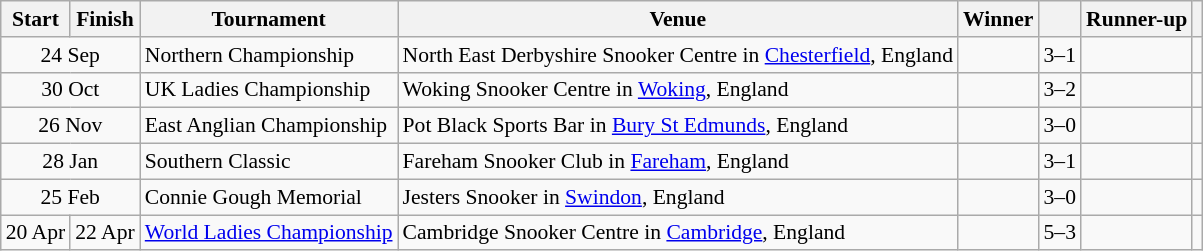<table class="wikitable" style="font-size: 90%">
<tr>
<th>Start</th>
<th>Finish</th>
<th>Tournament</th>
<th>Venue</th>
<th>Winner</th>
<th></th>
<th>Runner-up</th>
<th></th>
</tr>
<tr>
<td colspan=2 style="text-align:center;">24 Sep</td>
<td>Northern Championship</td>
<td>North East Derbyshire Snooker Centre in <a href='#'>Chesterfield</a>, England</td>
<td></td>
<td style="text-align:center;">3–1</td>
<td></td>
<td style="text-align:center;"></td>
</tr>
<tr>
<td colspan=2 style="text-align:center;">30 Oct</td>
<td>UK Ladies Championship</td>
<td>Woking Snooker Centre in <a href='#'>Woking</a>, England</td>
<td></td>
<td style="text-align:center;">3–2</td>
<td></td>
<td style="text-align:center;"></td>
</tr>
<tr>
<td colspan=2 style="text-align:center;">26 Nov</td>
<td>East Anglian Championship</td>
<td>Pot Black Sports Bar in <a href='#'>Bury St Edmunds</a>, England</td>
<td></td>
<td style="text-align:center;">3–0</td>
<td></td>
<td style="text-align:center;"></td>
</tr>
<tr>
<td colspan=2 style="text-align:center;">28 Jan</td>
<td>Southern Classic</td>
<td>Fareham Snooker Club in <a href='#'>Fareham</a>, England</td>
<td></td>
<td style="text-align:center;">3–1</td>
<td></td>
<td style="text-align:center;"></td>
</tr>
<tr>
<td colspan=2 style="text-align:center;">25 Feb</td>
<td>Connie Gough Memorial</td>
<td>Jesters Snooker in <a href='#'>Swindon</a>, England</td>
<td></td>
<td style="text-align:center;">3–0</td>
<td></td>
<td style="text-align:center;"></td>
</tr>
<tr>
<td>20 Apr</td>
<td>22 Apr</td>
<td><a href='#'>World Ladies Championship</a></td>
<td>Cambridge Snooker Centre in <a href='#'>Cambridge</a>, England</td>
<td></td>
<td style="text-align:center;">5–3</td>
<td></td>
<td style="text-align:center;"></td>
</tr>
</table>
